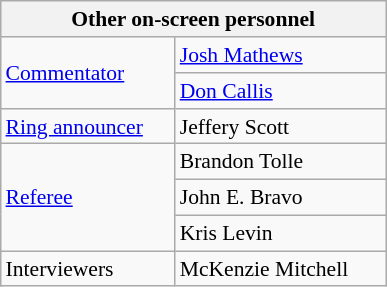<table align="right" class="wikitable" style="border:1px; font-size:90%; margin-left:1em;">
<tr>
<th colspan="2" width="250"><strong>Other on-screen personnel</strong></th>
</tr>
<tr>
<td rowspan=2><a href='#'>Commentator</a></td>
<td><a href='#'>Josh Mathews</a></td>
</tr>
<tr>
<td><a href='#'>Don Callis</a></td>
</tr>
<tr>
<td><a href='#'>Ring announcer</a></td>
<td>Jeffery Scott</td>
</tr>
<tr>
<td rowspan=3><a href='#'>Referee</a></td>
<td>Brandon Tolle</td>
</tr>
<tr>
<td>John E. Bravo</td>
</tr>
<tr>
<td>Kris Levin</td>
</tr>
<tr>
<td rowspan=1>Interviewers</td>
<td>McKenzie Mitchell</td>
</tr>
<tr>
</tr>
</table>
